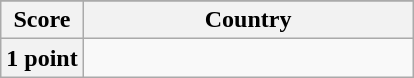<table class="wikitable">
<tr>
</tr>
<tr>
<th scope="col" width="20%">Score</th>
<th scope="col">Country</th>
</tr>
<tr>
<th scope="row">1 point</th>
<td></td>
</tr>
</table>
